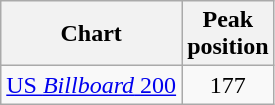<table class="wikitable sortable">
<tr>
<th>Chart</th>
<th>Peak<br>position</th>
</tr>
<tr>
<td><a href='#'>US <em>Billboard</em> 200</a></td>
<td style="text-align:center;">177</td>
</tr>
</table>
